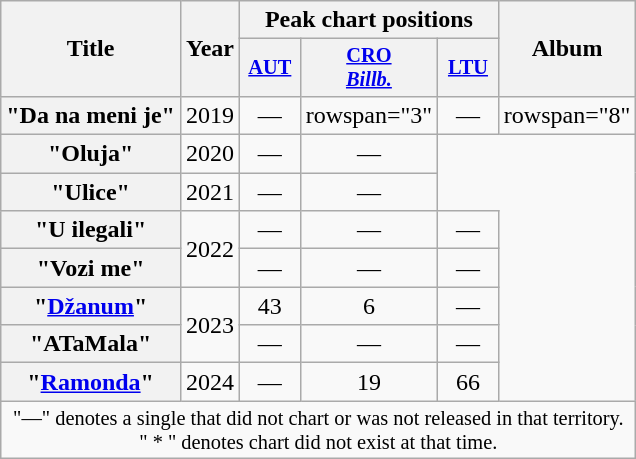<table class="wikitable plainrowheaders" style="text-align:center;">
<tr>
<th scope="col" rowspan="2">Title</th>
<th scope="col" rowspan="2">Year</th>
<th scope="col" colspan="3">Peak chart positions</th>
<th scope="col" rowspan="2">Album</th>
</tr>
<tr>
<th scope="col" style="width:2.5em; font-size:85%"><a href='#'>AUT</a><br></th>
<th scope="col" style="width:2.5em; font-size:85%"><a href='#'>CRO<br><em>Billb.</em></a><br></th>
<th scope="col" style="width:2.5em; font-size:85%"><a href='#'>LTU</a><br></th>
</tr>
<tr>
<th scope="row">"Da na meni je"</th>
<td>2019</td>
<td>—</td>
<td>rowspan="3" </td>
<td>—</td>
<td>rowspan="8" </td>
</tr>
<tr>
<th scope="row">"Oluja"</th>
<td>2020</td>
<td>—</td>
<td>—</td>
</tr>
<tr>
<th scope="row">"Ulice"<br></th>
<td>2021</td>
<td>—</td>
<td>—</td>
</tr>
<tr>
<th scope="row">"U ilegali"</th>
<td rowspan="2">2022</td>
<td>—</td>
<td>—</td>
<td>—</td>
</tr>
<tr>
<th scope="row">"Vozi me"</th>
<td>—</td>
<td>—</td>
<td>—</td>
</tr>
<tr>
<th scope="row">"<a href='#'>Džanum</a>"</th>
<td rowspan="2">2023</td>
<td>43</td>
<td>6</td>
<td>—</td>
</tr>
<tr>
<th scope="row">"ATaMala"<br></th>
<td>—</td>
<td>—</td>
<td>—</td>
</tr>
<tr>
<th scope="row">"<a href='#'>Ramonda</a>"</th>
<td>2024</td>
<td>—</td>
<td>19</td>
<td>66</td>
</tr>
<tr>
<td colspan="6" style="font-size:85%">"—" denotes a single that did not chart or was not released in that territory.<br>" * " denotes chart did not exist at that time.</td>
</tr>
</table>
